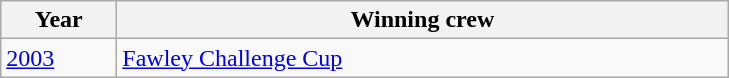<table class="wikitable">
<tr>
<th width=70>Year</th>
<th width=400>Winning crew</th>
</tr>
<tr>
<td><a href='#'>2003</a></td>
<td><a href='#'>Fawley Challenge Cup</a></td>
</tr>
</table>
